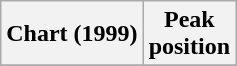<table class="wikitable plainrowheaders" style="text-align:center">
<tr>
<th scope="col">Chart (1999)</th>
<th scope="col">Peak<br>position</th>
</tr>
<tr>
</tr>
</table>
